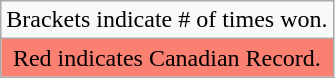<table class="wikitable" style="text-align:center">
<tr>
<td>Brackets indicate # of times won.</td>
</tr>
<tr>
<td bgcolor=Salmon>Red indicates Canadian Record.</td>
</tr>
</table>
